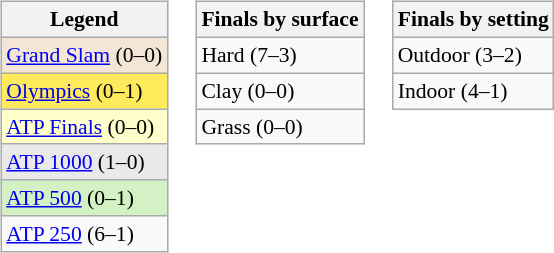<table>
<tr valign=top>
<td><br><table class=wikitable style=font-size:90%>
<tr>
<th>Legend</th>
</tr>
<tr style=background:#f3e6d7>
<td><a href='#'>Grand Slam</a> (0–0)</td>
</tr>
<tr style=background:#ffea5c>
<td><a href='#'>Olympics</a> (0–1)</td>
</tr>
<tr style=background:#ffc>
<td><a href='#'>ATP Finals</a> (0–0)</td>
</tr>
<tr style=background:#e9e9e9>
<td><a href='#'>ATP 1000</a> (1–0)</td>
</tr>
<tr style=background:#d4f1c5>
<td><a href='#'>ATP 500</a> (0–1)</td>
</tr>
<tr>
<td><a href='#'>ATP 250</a> (6–1)</td>
</tr>
</table>
</td>
<td><br><table class=wikitable style=font-size:90%>
<tr>
<th>Finals by surface</th>
</tr>
<tr>
<td>Hard (7–3)</td>
</tr>
<tr>
<td>Clay (0–0)</td>
</tr>
<tr>
<td>Grass (0–0)</td>
</tr>
</table>
</td>
<td><br><table class=wikitable style=font-size:90%>
<tr>
<th>Finals by setting</th>
</tr>
<tr>
<td>Outdoor (3–2)</td>
</tr>
<tr>
<td>Indoor (4–1)</td>
</tr>
</table>
</td>
</tr>
</table>
